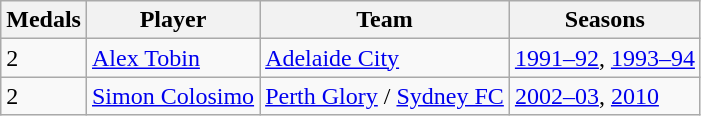<table class="wikitable">
<tr>
<th>Medals</th>
<th>Player</th>
<th>Team</th>
<th>Seasons</th>
</tr>
<tr>
<td>2</td>
<td> <a href='#'>Alex Tobin</a></td>
<td><a href='#'>Adelaide City</a></td>
<td><a href='#'>1991–92</a>, <a href='#'>1993–94</a></td>
</tr>
<tr>
<td>2</td>
<td> <a href='#'>Simon Colosimo</a></td>
<td><a href='#'>Perth Glory</a> / <a href='#'>Sydney FC</a></td>
<td><a href='#'>2002–03</a>, <a href='#'>2010</a></td>
</tr>
</table>
